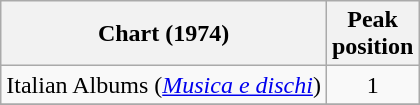<table class="wikitable">
<tr>
<th scope="col">Chart (1974)</th>
<th scope="col">Peak<br>position</th>
</tr>
<tr>
<td align="left">Italian Albums (<em><a href='#'>Musica e dischi</a></em>)</td>
<td align="center">1</td>
</tr>
<tr>
</tr>
</table>
